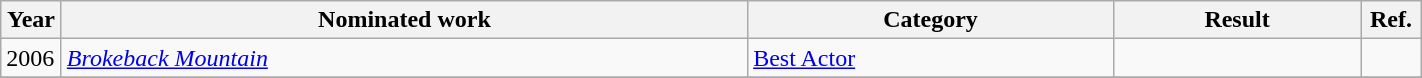<table class="wikitable sortable" width=75%>
<tr>
<th width = 33px>Year</th>
<th>Nominated work</th>
<th>Category</th>
<th>Result</th>
<th width = 33px>Ref.</th>
</tr>
<tr>
<td>2006</td>
<td><em><a href='#'>Brokeback Mountain</a></em></td>
<td><a href='#'>Best Actor</a></td>
<td></td>
<td></td>
</tr>
<tr>
</tr>
</table>
